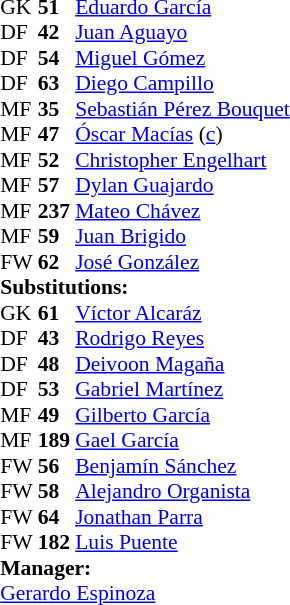<table style="font-size:90%" cellspacing=0 cellpadding=0 align=center>
<tr>
<th width=25></th>
<th width=25></th>
</tr>
<tr>
<td>GK</td>
<td><strong>51</strong></td>
<td> <a href='#'>Eduardo García</a></td>
<td></td>
</tr>
<tr>
<td>DF</td>
<td><strong>42</strong></td>
<td> <a href='#'>Juan Aguayo</a></td>
</tr>
<tr>
<td>DF</td>
<td><strong>54</strong></td>
<td> <a href='#'>Miguel Gómez</a></td>
</tr>
<tr>
<td>DF</td>
<td><strong>63</strong></td>
<td> <a href='#'>Diego Campillo</a></td>
</tr>
<tr>
<td>MF</td>
<td><strong>35</strong></td>
<td> <a href='#'>Sebastián Pérez Bouquet</a></td>
</tr>
<tr>
<td>MF</td>
<td><strong>47</strong></td>
<td> <a href='#'>Óscar Macías</a> (<a href='#'>c</a>)</td>
</tr>
<tr>
<td>MF</td>
<td><strong>52</strong></td>
<td> <a href='#'>Christopher Engelhart</a></td>
<td></td>
<td></td>
</tr>
<tr>
<td>MF</td>
<td><strong>57</strong></td>
<td> <a href='#'>Dylan Guajardo</a></td>
</tr>
<tr>
<td>MF</td>
<td><strong>237</strong></td>
<td> <a href='#'>Mateo Chávez</a></td>
<td></td>
<td></td>
</tr>
<tr>
<td>MF</td>
<td><strong>59</strong></td>
<td> <a href='#'>Juan Brigido</a></td>
<td></td>
<td></td>
</tr>
<tr>
<td>FW</td>
<td><strong>62</strong></td>
<td> <a href='#'>José González</a></td>
<td></td>
<td></td>
</tr>
<tr>
<td colspan=3><strong>Substitutions:</strong></td>
</tr>
<tr>
<td>GK</td>
<td><strong>61</strong></td>
<td> <a href='#'>Víctor Alcaráz</a></td>
</tr>
<tr>
<td>DF</td>
<td><strong>43</strong></td>
<td> <a href='#'>Rodrigo Reyes</a></td>
</tr>
<tr>
<td>DF</td>
<td><strong>48</strong></td>
<td> <a href='#'>Deivoon Magaña</a></td>
<td></td>
<td></td>
</tr>
<tr>
<td>DF</td>
<td><strong>53</strong></td>
<td> <a href='#'>Gabriel Martínez</a></td>
</tr>
<tr>
<td>MF</td>
<td><strong>49</strong></td>
<td> <a href='#'>Gilberto García</a></td>
</tr>
<tr>
<td>MF</td>
<td><strong>189</strong></td>
<td> <a href='#'>Gael García</a></td>
</tr>
<tr>
<td>FW</td>
<td><strong>56</strong></td>
<td> <a href='#'>Benjamín Sánchez</a></td>
<td></td>
<td></td>
</tr>
<tr>
<td>FW</td>
<td><strong>58</strong></td>
<td> <a href='#'>Alejandro Organista</a></td>
<td></td>
<td></td>
</tr>
<tr>
<td>FW</td>
<td><strong>64</strong></td>
<td> <a href='#'>Jonathan Parra</a></td>
</tr>
<tr>
<td>FW</td>
<td><strong>182</strong></td>
<td> <a href='#'>Luis Puente</a></td>
<td></td>
<td></td>
</tr>
<tr>
<td colspan=3><strong>Manager:</strong></td>
</tr>
<tr>
<td colspan=4> <a href='#'>Gerardo Espinoza</a></td>
</tr>
</table>
